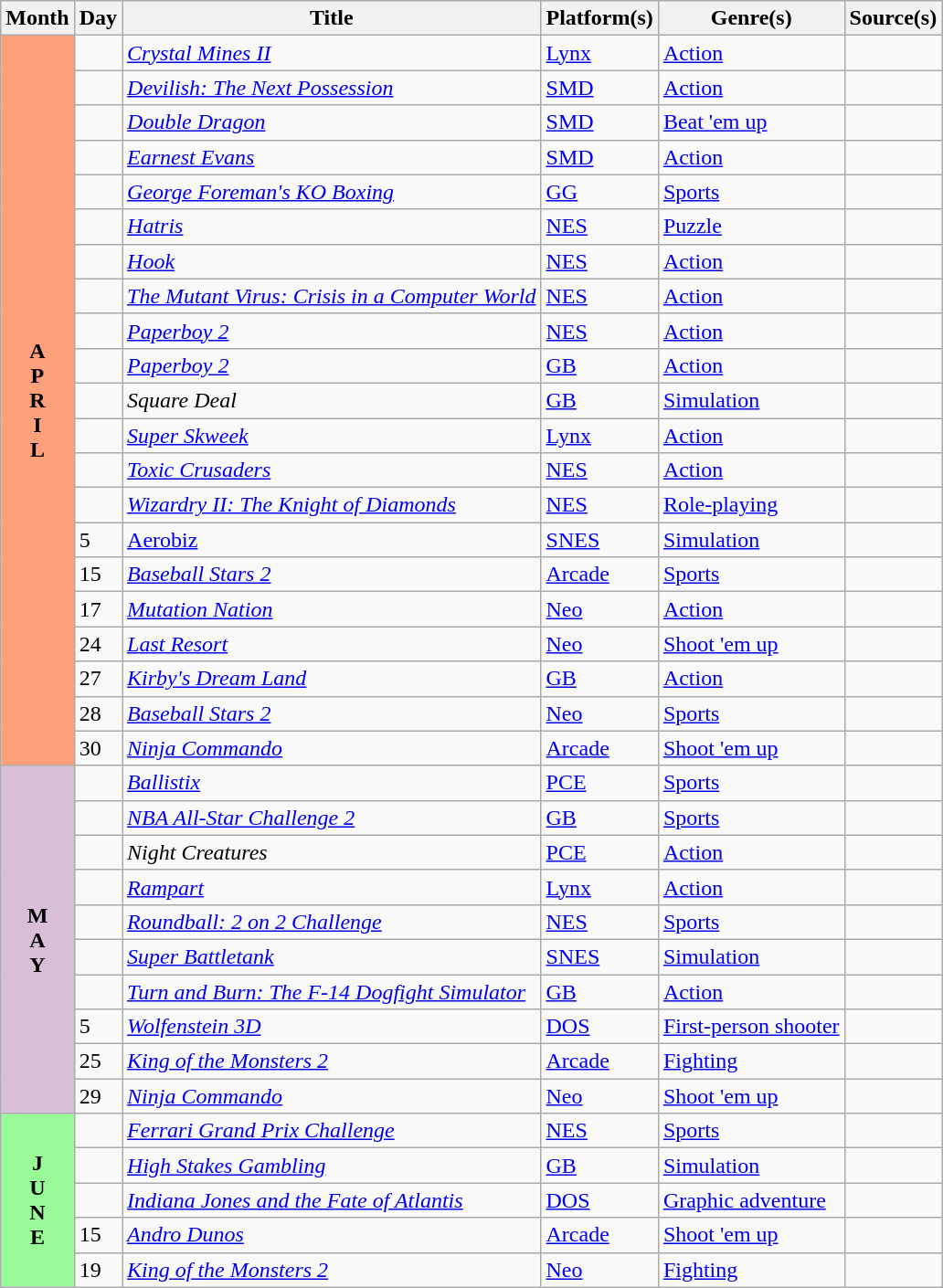<table class="wikitable">
<tr style="background:#dae3e7;">
<th>Month</th>
<th>Day</th>
<th>Title</th>
<th>Platform(s)</th>
<th>Genre(s)</th>
<th>Source(s)</th>
</tr>
<tr>
<td rowspan="21" style="text-align:center; background:#ffa07a; textcolor:#000;"><strong>A<br>P<br>R<br>I<br>L</strong></td>
<td></td>
<td><em><a href='#'>Crystal Mines II</a></em></td>
<td><a href='#'>Lynx</a></td>
<td><a href='#'>Action</a></td>
<td align="center"></td>
</tr>
<tr>
<td></td>
<td><em><a href='#'>Devilish: The Next Possession</a></em></td>
<td><a href='#'>SMD</a></td>
<td><a href='#'>Action</a></td>
<td align="center"></td>
</tr>
<tr>
<td></td>
<td><em><a href='#'>Double Dragon</a></em></td>
<td><a href='#'>SMD</a></td>
<td><a href='#'>Beat 'em up</a></td>
<td align="center"></td>
</tr>
<tr>
<td></td>
<td><em><a href='#'>Earnest Evans</a></em></td>
<td><a href='#'>SMD</a></td>
<td><a href='#'>Action</a></td>
<td align="center"></td>
</tr>
<tr>
<td></td>
<td><em><a href='#'>George Foreman's KO Boxing</a></em></td>
<td><a href='#'>GG</a></td>
<td><a href='#'>Sports</a></td>
<td align="center"></td>
</tr>
<tr>
<td></td>
<td><em><a href='#'>Hatris</a></em></td>
<td><a href='#'>NES</a></td>
<td><a href='#'>Puzzle</a></td>
<td align="center"></td>
</tr>
<tr>
<td></td>
<td><em><a href='#'>Hook</a></em></td>
<td><a href='#'>NES</a></td>
<td><a href='#'>Action</a></td>
<td align="center"></td>
</tr>
<tr>
<td></td>
<td><em><a href='#'>The Mutant Virus: Crisis in a Computer World</a></em></td>
<td><a href='#'>NES</a></td>
<td><a href='#'>Action</a></td>
<td align="center"></td>
</tr>
<tr>
<td></td>
<td><em><a href='#'>Paperboy 2</a></em></td>
<td><a href='#'>NES</a></td>
<td><a href='#'>Action</a></td>
<td align="center"></td>
</tr>
<tr>
<td></td>
<td><em><a href='#'>Paperboy 2</a></em></td>
<td><a href='#'>GB</a></td>
<td><a href='#'>Action</a></td>
<td align="center"></td>
</tr>
<tr>
<td></td>
<td><em>Square Deal</em></td>
<td><a href='#'>GB</a></td>
<td><a href='#'>Simulation</a></td>
<td align="center"></td>
</tr>
<tr>
<td></td>
<td><em><a href='#'>Super Skweek</a></em></td>
<td><a href='#'>Lynx</a></td>
<td><a href='#'>Action</a></td>
<td align="center"></td>
</tr>
<tr>
<td></td>
<td><em><a href='#'>Toxic Crusaders</a></em></td>
<td><a href='#'>NES</a></td>
<td><a href='#'>Action</a></td>
<td align="center"></td>
</tr>
<tr>
<td></td>
<td><em><a href='#'>Wizardry II: The Knight of Diamonds</a></em></td>
<td><a href='#'>NES</a></td>
<td><a href='#'>Role-playing</a></td>
<td align="center"></td>
</tr>
<tr>
<td>5</td>
<td><a href='#'>Aerobiz</a></td>
<td><a href='#'>SNES</a></td>
<td><a href='#'>Simulation</a></td>
<td></td>
</tr>
<tr>
<td>15</td>
<td><em><a href='#'>Baseball Stars 2</a></em></td>
<td><a href='#'>Arcade</a></td>
<td><a href='#'>Sports</a></td>
<td align="center"></td>
</tr>
<tr>
<td>17</td>
<td><em><a href='#'>Mutation Nation</a></em></td>
<td><a href='#'>Neo</a></td>
<td><a href='#'>Action</a></td>
<td align="center"></td>
</tr>
<tr>
<td>24</td>
<td><em><a href='#'>Last Resort</a></em></td>
<td><a href='#'>Neo</a></td>
<td><a href='#'>Shoot 'em up</a></td>
<td align="center"></td>
</tr>
<tr>
<td>27</td>
<td><em><a href='#'>Kirby's Dream Land</a></em></td>
<td><a href='#'>GB</a></td>
<td><a href='#'>Action</a></td>
<td align="center"></td>
</tr>
<tr>
<td>28</td>
<td><em><a href='#'>Baseball Stars 2</a></em></td>
<td><a href='#'>Neo</a></td>
<td><a href='#'>Sports</a></td>
<td align="center"></td>
</tr>
<tr>
<td>30</td>
<td><em><a href='#'>Ninja Commando</a></em></td>
<td><a href='#'>Arcade</a></td>
<td><a href='#'>Shoot 'em up</a></td>
<td align="center"></td>
</tr>
<tr>
<td rowspan="10" style="text-align:center; background:thistle; textcolor:#000;"><strong>M<br>A<br>Y</strong></td>
<td></td>
<td><em><a href='#'>Ballistix</a></em></td>
<td><a href='#'>PCE</a></td>
<td><a href='#'>Sports</a></td>
<td align="center"></td>
</tr>
<tr>
<td></td>
<td><em><a href='#'>NBA All-Star Challenge 2</a></em></td>
<td><a href='#'>GB</a></td>
<td><a href='#'>Sports</a></td>
<td align="center"></td>
</tr>
<tr>
<td></td>
<td><em>Night Creatures</em></td>
<td><a href='#'>PCE</a></td>
<td><a href='#'>Action</a></td>
<td align="center"></td>
</tr>
<tr>
<td></td>
<td><em><a href='#'>Rampart</a></em></td>
<td><a href='#'>Lynx</a></td>
<td><a href='#'>Action</a></td>
<td align="center"></td>
</tr>
<tr>
<td></td>
<td><em><a href='#'>Roundball: 2 on 2 Challenge</a></em></td>
<td><a href='#'>NES</a></td>
<td><a href='#'>Sports</a></td>
<td align="center"></td>
</tr>
<tr>
<td></td>
<td><em><a href='#'>Super Battletank</a></em></td>
<td><a href='#'>SNES</a></td>
<td><a href='#'>Simulation</a></td>
<td align="center"></td>
</tr>
<tr>
<td></td>
<td><em><a href='#'>Turn and Burn: The F-14 Dogfight Simulator</a></em></td>
<td><a href='#'>GB</a></td>
<td><a href='#'>Action</a></td>
<td align="center"></td>
</tr>
<tr>
<td>5</td>
<td><em><a href='#'>Wolfenstein 3D</a></em></td>
<td><a href='#'>DOS</a></td>
<td><a href='#'>First-person shooter</a></td>
<td align="center"></td>
</tr>
<tr>
<td>25</td>
<td><em><a href='#'>King of the Monsters 2</a></em></td>
<td><a href='#'>Arcade</a></td>
<td><a href='#'>Fighting</a></td>
<td align="center"></td>
</tr>
<tr>
<td>29</td>
<td><em><a href='#'>Ninja Commando</a></em></td>
<td><a href='#'>Neo</a></td>
<td><a href='#'>Shoot 'em up</a></td>
<td align="center"></td>
</tr>
<tr>
<td rowspan="5" style="text-align:center; background:#98fb98; textcolor:#000;"><strong>J<br>U<br>N<br>E</strong></td>
<td></td>
<td><em><a href='#'>Ferrari Grand Prix Challenge</a></em></td>
<td><a href='#'>NES</a></td>
<td><a href='#'>Sports</a></td>
<td align="center"></td>
</tr>
<tr>
<td></td>
<td><em><a href='#'>High Stakes Gambling</a></em></td>
<td><a href='#'>GB</a></td>
<td><a href='#'>Simulation</a></td>
<td align="center"></td>
</tr>
<tr>
<td></td>
<td><em><a href='#'>Indiana Jones and the Fate of Atlantis</a></em></td>
<td><a href='#'>DOS</a></td>
<td><a href='#'>Graphic adventure</a></td>
<td align="center"></td>
</tr>
<tr>
<td>15</td>
<td><em><a href='#'>Andro Dunos</a></em></td>
<td><a href='#'>Arcade</a></td>
<td><a href='#'>Shoot 'em up</a></td>
<td align="center"></td>
</tr>
<tr>
<td>19</td>
<td><em><a href='#'>King of the Monsters 2</a></em></td>
<td><a href='#'>Neo</a></td>
<td><a href='#'>Fighting</a></td>
<td align="center"></td>
</tr>
</table>
